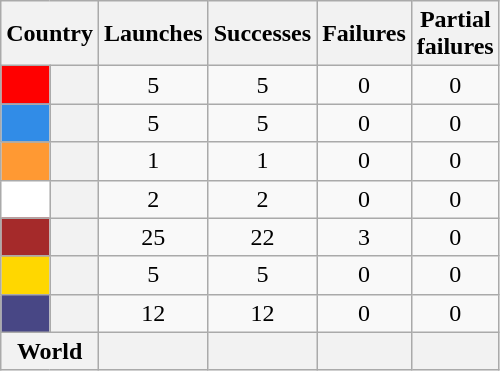<table class="wikitable sortable" style="text-align:center;">
<tr>
<th colspan=2>Country</th>
<th>Launches</th>
<th>Successes</th>
<th>Failures</th>
<th>Partial <br> failures</th>
</tr>
<tr>
<th scope=row style="background:#ff0000;"></th>
<th style="text-align:left;"></th>
<td>5</td>
<td>5</td>
<td>0</td>
<td>0</td>
</tr>
<tr>
<th scope=row style="background:#318ce7;"></th>
<th style="text-align:left;"></th>
<td>5</td>
<td>5</td>
<td>0</td>
<td>0</td>
</tr>
<tr>
<th scope=row style="background:#ff9933;"></th>
<th style="text-align:left;"></th>
<td>1</td>
<td>1</td>
<td>0</td>
<td>0</td>
</tr>
<tr>
<th scope=row style="background:#ffffff;"></th>
<th style="text-align:left;"></th>
<td>2</td>
<td>2</td>
<td>0</td>
<td>0</td>
</tr>
<tr>
<th scope=row style="background:#a52a2a;"></th>
<th style="text-align:left;"></th>
<td>25</td>
<td>22</td>
<td>3</td>
<td>0</td>
</tr>
<tr>
<th scope=row style="background:#ffd700;"></th>
<th style="text-align:left;"></th>
<td>5</td>
<td>5</td>
<td>0</td>
<td>0</td>
</tr>
<tr>
<th scope=row style="background:#484785;"></th>
<th style="text-align:left;"></th>
<td>12</td>
<td>12</td>
<td>0</td>
<td>0</td>
</tr>
<tr class="sortbottom">
<th colspan="2">World</th>
<th></th>
<th></th>
<th></th>
<th></th>
</tr>
</table>
